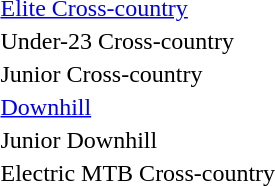<table>
<tr>
<td><a href='#'>Elite Cross-country</a></td>
<td></td>
<td></td>
<td></td>
</tr>
<tr>
<td>Under-23 Cross-country</td>
<td></td>
<td></td>
<td></td>
</tr>
<tr>
<td>Junior Cross-country</td>
<td></td>
<td></td>
<td></td>
</tr>
<tr>
<td><a href='#'>Downhill</a></td>
<td></td>
<td></td>
<td></td>
</tr>
<tr>
<td>Junior Downhill</td>
<td></td>
<td></td>
<td></td>
</tr>
<tr>
<td>Electric MTB Cross-country</td>
<td></td>
<td></td>
<td></td>
</tr>
</table>
